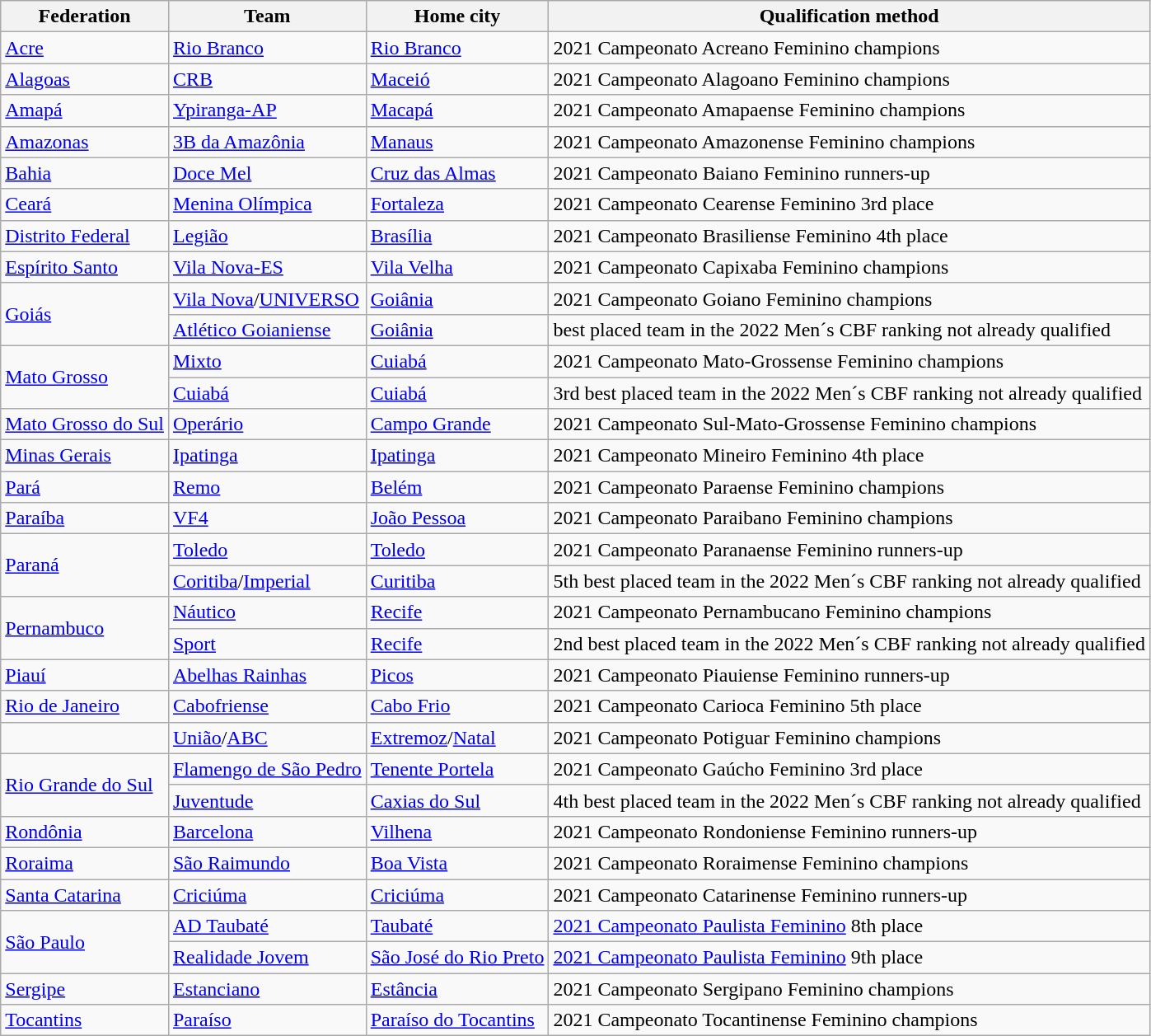<table class="wikitable sortable">
<tr>
<th class="unsortable">Federation</th>
<th>Team</th>
<th>Home city</th>
<th class="unsortable">Qualification method</th>
</tr>
<tr>
<td> <a href='#'>Acre</a></td>
<td><a href='#'>Rio Branco</a></td>
<td><a href='#'>Rio Branco</a></td>
<td>2021 Campeonato Acreano Feminino champions</td>
</tr>
<tr>
<td> <a href='#'>Alagoas</a></td>
<td><a href='#'>CRB</a></td>
<td><a href='#'>Maceió</a></td>
<td>2021 Campeonato Alagoano Feminino champions</td>
</tr>
<tr>
<td> <a href='#'>Amapá</a></td>
<td><a href='#'>Ypiranga-AP</a></td>
<td><a href='#'>Macapá</a></td>
<td>2021 Campeonato Amapaense Feminino champions</td>
</tr>
<tr>
<td> <a href='#'>Amazonas</a></td>
<td><a href='#'>3B da Amazônia</a></td>
<td><a href='#'>Manaus</a></td>
<td>2021 Campeonato Amazonense Feminino champions</td>
</tr>
<tr>
<td> <a href='#'>Bahia</a></td>
<td><a href='#'>Doce Mel</a></td>
<td><a href='#'>Cruz das Almas</a></td>
<td>2021 Campeonato Baiano Feminino runners-up</td>
</tr>
<tr>
<td> <a href='#'>Ceará</a></td>
<td><a href='#'>Menina Olímpica</a></td>
<td><a href='#'>Fortaleza</a></td>
<td>2021 Campeonato Cearense Feminino 3rd place</td>
</tr>
<tr>
<td> <a href='#'>Distrito Federal</a></td>
<td><a href='#'>Legião</a></td>
<td><a href='#'>Brasília</a></td>
<td>2021 Campeonato Brasiliense Feminino 4th place</td>
</tr>
<tr>
<td> <a href='#'>Espírito Santo</a></td>
<td><a href='#'>Vila Nova-ES</a></td>
<td><a href='#'>Vila Velha</a></td>
<td>2021 Campeonato Capixaba Feminino champions</td>
</tr>
<tr>
<td rowspan=2> <a href='#'>Goiás</a></td>
<td><a href='#'>Vila Nova</a>/<a href='#'>UNIVERSO</a></td>
<td><a href='#'>Goiânia</a></td>
<td>2021 Campeonato Goiano Feminino champions</td>
</tr>
<tr>
<td><a href='#'>Atlético Goianiense</a></td>
<td><a href='#'>Goiânia</a></td>
<td>best placed team in the 2022 Men´s CBF ranking not already qualified</td>
</tr>
<tr>
<td rowspan=2> <a href='#'>Mato Grosso</a></td>
<td><a href='#'>Mixto</a></td>
<td><a href='#'>Cuiabá</a></td>
<td>2021 Campeonato Mato-Grossense Feminino champions</td>
</tr>
<tr>
<td><a href='#'>Cuiabá</a></td>
<td><a href='#'>Cuiabá</a></td>
<td>3rd best placed team in the 2022 Men´s CBF ranking not already qualified</td>
</tr>
<tr>
<td> <a href='#'>Mato Grosso do Sul</a></td>
<td><a href='#'>Operário</a></td>
<td><a href='#'>Campo Grande</a></td>
<td>2021 Campeonato Sul-Mato-Grossense Feminino champions</td>
</tr>
<tr>
<td> <a href='#'>Minas Gerais</a></td>
<td><a href='#'>Ipatinga</a></td>
<td><a href='#'>Ipatinga</a></td>
<td>2021 Campeonato Mineiro Feminino 4th place</td>
</tr>
<tr>
<td> <a href='#'>Pará</a></td>
<td><a href='#'>Remo</a></td>
<td><a href='#'>Belém</a></td>
<td>2021 Campeonato Paraense Feminino champions</td>
</tr>
<tr>
<td> <a href='#'>Paraíba</a></td>
<td><a href='#'>VF4</a></td>
<td><a href='#'>João Pessoa</a></td>
<td>2021 Campeonato Paraibano Feminino champions</td>
</tr>
<tr>
<td rowspan=2> <a href='#'>Paraná</a></td>
<td><a href='#'>Toledo</a></td>
<td><a href='#'>Toledo</a></td>
<td>2021 Campeonato Paranaense Feminino runners-up</td>
</tr>
<tr>
<td><a href='#'>Coritiba</a>/<a href='#'>Imperial</a></td>
<td><a href='#'>Curitiba</a></td>
<td>5th best placed team in the 2022 Men´s CBF ranking not already qualified</td>
</tr>
<tr>
<td rowspan=2> <a href='#'>Pernambuco</a></td>
<td><a href='#'>Náutico</a></td>
<td><a href='#'>Recife</a></td>
<td>2021 Campeonato Pernambucano Feminino champions</td>
</tr>
<tr>
<td><a href='#'>Sport</a></td>
<td><a href='#'>Recife</a></td>
<td>2nd best placed team in the 2022 Men´s CBF ranking not already qualified</td>
</tr>
<tr>
<td> <a href='#'>Piauí</a></td>
<td><a href='#'>Abelhas Rainhas</a></td>
<td><a href='#'>Picos</a></td>
<td>2021 Campeonato Piauiense Feminino runners-up</td>
</tr>
<tr>
<td> <a href='#'>Rio de Janeiro</a></td>
<td><a href='#'>Cabofriense</a></td>
<td><a href='#'>Cabo Frio</a></td>
<td>2021 Campeonato Carioca Feminino 5th place</td>
</tr>
<tr>
<td></td>
<td><a href='#'>União</a>/<a href='#'>ABC</a></td>
<td><a href='#'>Extremoz</a>/<a href='#'>Natal</a></td>
<td>2021 Campeonato Potiguar Feminino champions</td>
</tr>
<tr>
<td rowspan=2> <a href='#'>Rio Grande do Sul</a></td>
<td><a href='#'>Flamengo de São Pedro</a></td>
<td><a href='#'>Tenente Portela</a></td>
<td>2021 Campeonato Gaúcho Feminino 3rd place</td>
</tr>
<tr>
<td><a href='#'>Juventude</a></td>
<td><a href='#'>Caxias do Sul</a></td>
<td>4th best placed team in the 2022 Men´s CBF ranking not already qualified</td>
</tr>
<tr>
<td> <a href='#'>Rondônia</a></td>
<td><a href='#'>Barcelona</a></td>
<td><a href='#'>Vilhena</a></td>
<td>2021 Campeonato Rondoniense Feminino runners-up</td>
</tr>
<tr>
<td> <a href='#'>Roraima</a></td>
<td><a href='#'>São Raimundo</a></td>
<td><a href='#'>Boa Vista</a></td>
<td>2021 Campeonato Roraimense Feminino champions</td>
</tr>
<tr>
<td> <a href='#'>Santa Catarina</a></td>
<td><a href='#'>Criciúma</a></td>
<td><a href='#'>Criciúma</a></td>
<td>2021 Campeonato Catarinense Feminino runners-up</td>
</tr>
<tr>
<td rowspan=2> <a href='#'>São Paulo</a></td>
<td><a href='#'>AD Taubaté</a></td>
<td><a href='#'>Taubaté</a></td>
<td><a href='#'>2021 Campeonato Paulista Feminino</a> 8th place</td>
</tr>
<tr>
<td><a href='#'>Realidade Jovem</a></td>
<td><a href='#'>São José do Rio Preto</a></td>
<td><a href='#'>2021 Campeonato Paulista Feminino</a> 9th place</td>
</tr>
<tr>
<td> <a href='#'>Sergipe</a></td>
<td><a href='#'>Estanciano</a></td>
<td><a href='#'>Estância</a></td>
<td>2021 Campeonato Sergipano Feminino champions</td>
</tr>
<tr>
<td> <a href='#'>Tocantins</a></td>
<td><a href='#'>Paraíso</a></td>
<td><a href='#'>Paraíso do Tocantins</a></td>
<td>2021 Campeonato Tocantinense Feminino champions</td>
</tr>
</table>
